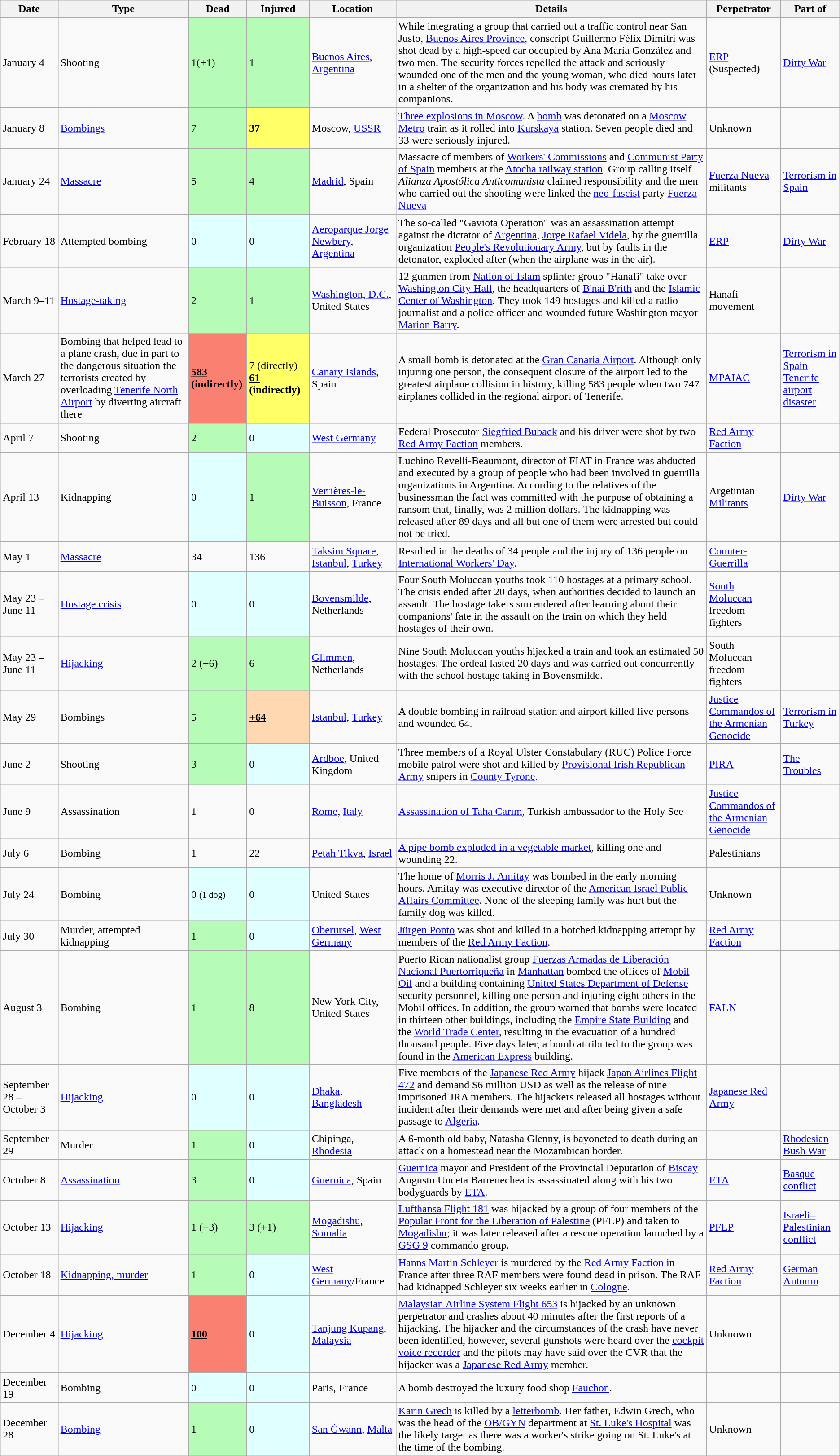<table class="wikitable sortable">
<tr>
<th>Date</th>
<th>Type</th>
<th>Dead</th>
<th>Injured</th>
<th>Location</th>
<th class="unsortable">Details</th>
<th>Perpetrator</th>
<th>Part of<br></th>
</tr>
<tr>
<td>January 4</td>
<td>Shooting</td>
<td style="background:#B6FCB6">1(+1)</td>
<td style="background:#B6FCB6">1</td>
<td><a href='#'>Buenos Aires</a>, <a href='#'>Argentina</a></td>
<td>While integrating a group that carried out a traffic control near San Justo, <a href='#'>Buenos Aires Province</a>, conscript Guillermo Félix Dimitri was shot dead by a high-speed car occupied by Ana María González and two men. The security forces repelled the attack and seriously wounded one of the men and the young woman, who died hours later in a shelter of the organization and his body was cremated by his companions.</td>
<td><a href='#'>ERP</a> (Suspected)</td>
<td><a href='#'>Dirty War</a></td>
</tr>
<tr>
<td>January 8</td>
<td><a href='#'>Bombings</a></td>
<td style="background:#B6FCB6">7</td>
<td style="background:#FFFF66"><strong>37</strong></td>
<td>Moscow, <a href='#'>USSR</a></td>
<td><a href='#'>Three explosions in Moscow</a>. A <a href='#'>bomb</a> was detonated on a <a href='#'>Moscow Metro</a> train as it rolled into <a href='#'>Kurskaya</a> station. Seven people died and 33 were seriously injured.</td>
<td>Unknown</td>
<td></td>
</tr>
<tr>
<td>January 24</td>
<td><a href='#'>Massacre</a></td>
<td style="background:#B6FCB6">5</td>
<td style="background:#B6FCB6">4</td>
<td><a href='#'>Madrid</a>, Spain</td>
<td>Massacre of members of <a href='#'>Workers' Commissions</a> and <a href='#'>Communist Party of Spain</a> members at the <a href='#'>Atocha railway station</a>. Group calling itself <em>Alianza Apostólica Anticomunista</em> claimed responsibility and the men who carried out the shooting were linked the <a href='#'>neo-fascist</a> party <a href='#'>Fuerza Nueva</a></td>
<td><a href='#'>Fuerza Nueva</a> militants</td>
<td><a href='#'>Terrorism in Spain</a></td>
</tr>
<tr>
<td>February 18</td>
<td>Attempted bombing</td>
<td style="background:#E0FFFF">0</td>
<td style="background:#E0FFFF">0</td>
<td><a href='#'>Aeroparque Jorge Newbery</a>, <a href='#'>Argentina</a></td>
<td>The so-called "Gaviota Operation" was an assassination attempt against the dictator of <a href='#'>Argentina</a>, <a href='#'>Jorge Rafael Videla</a>, by the guerrilla organization <a href='#'>People's Revolutionary Army</a>, but by faults in the detonator, exploded after (when the airplane was in the air).</td>
<td><a href='#'>ERP</a></td>
<td><a href='#'>Dirty War</a></td>
</tr>
<tr>
<td>March 9–11</td>
<td><a href='#'>Hostage-taking</a></td>
<td style="background:#B6FCB6">2</td>
<td style="background:#B6FCB6">1</td>
<td><a href='#'>Washington, D.C.</a>, United States</td>
<td>12 gunmen from <a href='#'>Nation of Islam</a> splinter group "Hanafi" take over <a href='#'>Washington City Hall</a>, the headquarters of <a href='#'>B'nai B'rith</a> and the <a href='#'>Islamic Center of Washington</a>. They took 149 hostages and killed a radio journalist and a police officer and wounded future Washington mayor <a href='#'>Marion Barry</a>.</td>
<td>Hanafi movement</td>
<td></td>
</tr>
<tr>
<td>March 27</td>
<td>Bombing that helped lead to a plane crash, due in part to the dangerous situation the terrorists created by overloading <a href='#'>Tenerife North Airport</a> by diverting aircraft there</td>
<td style="background:#FA8072"><u><strong>583</strong></u> <strong>(indirectly)</strong></td>
<td style="background:#FFFF66">7 (directly) <u><strong>61</strong></u> <strong>(indirectly)</strong></td>
<td><a href='#'>Canary Islands</a>, Spain</td>
<td>A small bomb is detonated at the <a href='#'>Gran Canaria Airport</a>. Although only injuring one person, the consequent closure of the airport led to the greatest airplane collision in history, killing 583 people when two 747 airplanes collided in the regional airport of Tenerife.</td>
<td><a href='#'>MPAIAC</a></td>
<td><a href='#'>Terrorism in Spain</a><br><a href='#'>Tenerife airport disaster</a></td>
</tr>
<tr>
<td>April 7</td>
<td>Shooting</td>
<td style="background:#B6FCB6">2</td>
<td style="background:#E0FFFF">0</td>
<td><a href='#'>West Germany</a></td>
<td>Federal Prosecutor <a href='#'>Siegfried Buback</a> and his driver were shot by two <a href='#'>Red Army Faction</a> members.</td>
<td><a href='#'>Red Army Faction</a></td>
<td></td>
</tr>
<tr>
<td>April 13</td>
<td>Kidnapping</td>
<td style="background:#E0FFFF">0</td>
<td style="background:#B6FCB6">1</td>
<td><a href='#'>Verrières-le-Buisson</a>, France</td>
<td>Luchino Revelli-Beaumont, director of FIAT in France was abducted and executed by a group of people who had been involved in guerrilla organizations in Argentina. According to the relatives of the businessman the fact was committed with the purpose of obtaining a ransom that, finally, was 2 million dollars. The kidnapping was released after 89 days and all but one of them were arrested but could not be tried.</td>
<td>Argetinian <a href='#'>Militants</a></td>
<td><a href='#'>Dirty War</a></td>
</tr>
<tr>
<td>May 1</td>
<td><a href='#'>Massacre</a></td>
<td>34</td>
<td>136</td>
<td><a href='#'>Taksim Square</a>, <a href='#'>Istanbul</a>, <a href='#'>Turkey</a></td>
<td>Resulted in the deaths of 34 people and the injury of 136 people on <a href='#'>International Workers' Day</a>.</td>
<td><a href='#'>Counter-Guerrilla</a></td>
<td></td>
</tr>
<tr>
<td>May 23 – June 11</td>
<td><a href='#'>Hostage crisis</a></td>
<td style="background:#E0FFFF">0</td>
<td style="background:#E0FFFF">0</td>
<td><a href='#'>Bovensmilde</a>, Netherlands</td>
<td>Four South Moluccan youths took 110 hostages at a primary school. The crisis ended after 20 days, when authorities decided to launch an assault. The hostage takers surrendered after learning about their companions' fate in the assault on the train on which they held hostages of their own.</td>
<td><a href='#'>South Moluccan</a> freedom fighters</td>
<td></td>
</tr>
<tr>
<td>May 23 – June 11</td>
<td><a href='#'>Hijacking</a></td>
<td style="background:#B6FCB6">2 (+6)</td>
<td style="background:#B6FCB6">6</td>
<td><a href='#'>Glimmen</a>, Netherlands</td>
<td>Nine South Moluccan youths hijacked a train and took an estimated 50 hostages. The ordeal lasted 20 days and was carried out concurrently with the school hostage taking in Bovensmilde.</td>
<td>South Moluccan freedom fighters</td>
<td></td>
</tr>
<tr>
<td>May 29</td>
<td>Bombings</td>
<td style="background:#B6FCB6">5</td>
<td style="background:#FED8B1"><u><strong>+64</strong></u></td>
<td><a href='#'>Istanbul</a>, <a href='#'>Turkey</a></td>
<td>A double bombing in railroad station and airport killed five persons and wounded 64.</td>
<td><a href='#'>Justice Commandos of the Armenian Genocide</a></td>
<td><a href='#'>Terrorism in Turkey</a></td>
</tr>
<tr>
<td>June 2</td>
<td>Shooting</td>
<td style="background:#B6FCB6">3</td>
<td style="background:#E0FFFF">0</td>
<td><a href='#'>Ardboe</a>, United Kingdom</td>
<td>Three members of a Royal Ulster Constabulary (RUC) Police Force mobile patrol were shot and killed by <a href='#'>Provisional Irish Republican Army</a> snipers in <a href='#'>County Tyrone</a>.</td>
<td><a href='#'>PIRA</a></td>
<td><a href='#'>The Troubles</a></td>
</tr>
<tr>
<td>June 9</td>
<td>Assassination</td>
<td>1</td>
<td>0</td>
<td><a href='#'>Rome</a>, <a href='#'>Italy</a></td>
<td><a href='#'>Assassination of Taha Carım</a>, Turkish ambassador to the Holy See</td>
<td><a href='#'>Justice Commandos of the Armenian Genocide</a></td>
<td></td>
</tr>
<tr>
<td>July 6</td>
<td>Bombing</td>
<td>1</td>
<td>22</td>
<td><a href='#'>Petah Tikva</a>, <a href='#'>Israel</a></td>
<td><a href='#'>A pipe bomb exploded in a vegetable market</a>, killing one and wounding 22.</td>
<td>Palestinians</td>
<td></td>
</tr>
<tr>
<td>July 24</td>
<td>Bombing</td>
<td style="background:#E0FFFF">0 <small> (1 dog) </small></td>
<td style="background:#E0FFFF">0</td>
<td>United States</td>
<td>The home of <a href='#'>Morris J. Amitay</a> was bombed in the early morning hours. Amitay was executive director of the <a href='#'>American Israel Public Affairs Committee</a>. None of the sleeping family was hurt but the family dog was killed.</td>
<td>Unknown</td>
<td></td>
</tr>
<tr>
<td>July 30</td>
<td>Murder, attempted kidnapping</td>
<td style="background:#B6FCB6">1</td>
<td style="background:#E0FFFF">0</td>
<td><a href='#'>Oberursel</a>, <a href='#'>West Germany</a></td>
<td><a href='#'>Jürgen Ponto</a> was shot and killed in a botched kidnapping attempt by members of the <a href='#'>Red Army Faction</a>.</td>
<td><a href='#'>Red Army Faction</a></td>
<td></td>
</tr>
<tr>
<td>August 3</td>
<td>Bombing</td>
<td style="background:#B6FCB6">1</td>
<td style="background:#B6FCB6">8</td>
<td>New York City, United States</td>
<td>Puerto Rican nationalist group <a href='#'>Fuerzas Armadas de Liberación Nacional Puertorriqueña</a> in <a href='#'>Manhattan</a> bombed the offices of <a href='#'>Mobil Oil</a> and a building containing <a href='#'>United States Department of Defense</a> security personnel, killing one person and injuring eight others in the Mobil offices. In addition, the group warned that bombs were located in thirteen other buildings, including the <a href='#'>Empire State Building</a> and the <a href='#'>World Trade Center</a>, resulting in the evacuation of a hundred thousand people. Five days later, a bomb attributed to the group was found in the <a href='#'>American Express</a> building.</td>
<td><a href='#'>FALN</a></td>
<td></td>
</tr>
<tr>
<td>September 28 – October 3</td>
<td><a href='#'>Hijacking</a></td>
<td style="background:#E0FFFF">0</td>
<td style="background:#E0FFFF">0</td>
<td><a href='#'>Dhaka</a>, <a href='#'>Bangladesh</a></td>
<td>Five members of the <a href='#'>Japanese Red Army</a> hijack <a href='#'>Japan Airlines Flight 472</a> and demand $6 million USD as well as the release of nine imprisoned JRA members. The hijackers released all hostages without incident after their demands were met and after being given a safe passage to <a href='#'>Algeria</a>.</td>
<td><a href='#'>Japanese Red Army</a></td>
<td></td>
</tr>
<tr>
<td>September 29</td>
<td>Murder</td>
<td style="background:#B6FCB6">1</td>
<td style="background:#E0FFFF">0</td>
<td>Chipinga, <a href='#'>Rhodesia</a></td>
<td>A 6-month old baby, Natasha Glenny, is bayoneted to death during an attack on a homestead near the Mozambican border.</td>
<td></td>
<td><a href='#'>Rhodesian Bush War</a></td>
</tr>
<tr>
<td>October 8</td>
<td><a href='#'>Assassination</a></td>
<td style="background:#B6FCB6">3</td>
<td style="background:#E0FFFF">0</td>
<td><a href='#'>Guernica</a>, Spain</td>
<td><a href='#'>Guernica</a> mayor and President of the Provincial Deputation of <a href='#'>Biscay</a> Augusto Unceta Barrenechea is assassinated along with his two bodyguards by <a href='#'>ETA</a>.</td>
<td><a href='#'>ETA</a></td>
<td><a href='#'>Basque conflict</a></td>
</tr>
<tr>
<td>October 13</td>
<td><a href='#'>Hijacking</a></td>
<td style="background:#B6FCB6">1 (+3)</td>
<td style="background:#B6FCB6">3 (+1)</td>
<td><a href='#'>Mogadishu</a>, <a href='#'>Somalia</a></td>
<td><a href='#'>Lufthansa Flight 181</a> was hijacked by a group of four members of the <a href='#'>Popular Front for the Liberation of Palestine</a> (PFLP) and taken to <a href='#'>Mogadishu</a>; it was later released after a rescue operation launched by a <a href='#'>GSG 9</a> commando group.</td>
<td><a href='#'>PFLP</a></td>
<td><a href='#'>Israeli–Palestinian conflict</a></td>
</tr>
<tr>
<td>October 18</td>
<td><a href='#'>Kidnapping, murder</a></td>
<td style="background:#B6FCB6">1</td>
<td style="background:#E0FFFF">0</td>
<td><a href='#'>West Germany</a>/France</td>
<td><a href='#'>Hanns Martin Schleyer</a> is murdered by the <a href='#'>Red Army Faction</a> in France after three RAF members were found dead in prison. The RAF had kidnapped Schleyer six weeks earlier in <a href='#'>Cologne</a>.</td>
<td><a href='#'>Red Army Faction</a></td>
<td><a href='#'>German Autumn</a></td>
</tr>
<tr>
<td>December 4</td>
<td><a href='#'>Hijacking</a></td>
<td style="background:#FA8072"><u><strong>100</strong></u></td>
<td style="background:#E0FFFF">0</td>
<td><a href='#'>Tanjung Kupang</a>, <a href='#'>Malaysia</a></td>
<td><a href='#'>Malaysian Airline System Flight 653</a> is hijacked by an unknown perpetrator and crashes about 40 minutes after the first reports of a hijacking. The hijacker and the circumstances of the crash have never been identified, however, several gunshots were heard over the <a href='#'>cockpit voice recorder</a> and the pilots may have said over the CVR that the hijacker was a <a href='#'>Japanese Red Army</a> member.</td>
<td>Unknown</td>
<td></td>
</tr>
<tr>
<td>December 19</td>
<td>Bombing</td>
<td style="background:#E0FFFF">0</td>
<td style="background:#E0FFFF">0</td>
<td>Paris, France</td>
<td>A bomb destroyed the luxury food shop <a href='#'>Fauchon</a>.</td>
<td></td>
<td></td>
</tr>
<tr>
<td>December 28</td>
<td><a href='#'>Bombing</a></td>
<td style="background:#B6FCB6">1</td>
<td style="background:#E0FFFF">0</td>
<td><a href='#'>San Ġwann</a>, <a href='#'>Malta</a></td>
<td><a href='#'>Karin Grech</a> is killed by a <a href='#'>letterbomb</a>. Her father, Edwin Grech, who was the head of the <a href='#'>OB/GYN</a> department at <a href='#'>St. Luke's Hospital</a> was the likely target as there was a worker's strike going on St. Luke's at the time of the bombing.</td>
<td>Unknown</td>
<td></td>
</tr>
</table>
